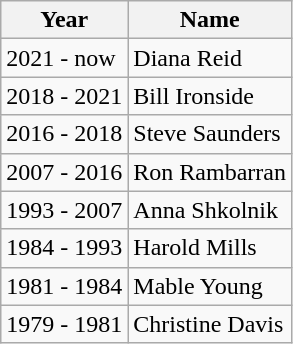<table class="wikitable">
<tr>
<th>Year</th>
<th>Name</th>
</tr>
<tr>
<td>2021 - now</td>
<td>Diana Reid</td>
</tr>
<tr>
<td>2018 - 2021</td>
<td>Bill Ironside</td>
</tr>
<tr>
<td>2016 - 2018</td>
<td>Steve Saunders</td>
</tr>
<tr>
<td>2007 - 2016</td>
<td>Ron Rambarran</td>
</tr>
<tr>
<td>1993 - 2007</td>
<td>Anna Shkolnik</td>
</tr>
<tr>
<td>1984 - 1993</td>
<td>Harold Mills</td>
</tr>
<tr>
<td>1981 - 1984</td>
<td>Mable Young</td>
</tr>
<tr>
<td>1979 - 1981</td>
<td>Christine Davis</td>
</tr>
</table>
